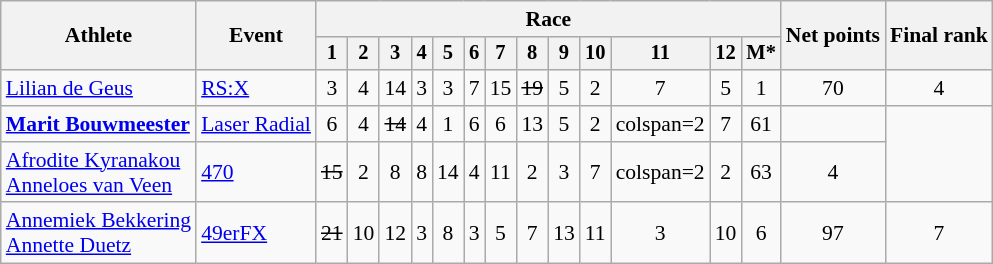<table class="wikitable" style="font-size:90%">
<tr>
<th rowspan="2">Athlete</th>
<th rowspan="2">Event</th>
<th colspan=13>Race</th>
<th rowspan=2>Net points</th>
<th rowspan=2>Final rank</th>
</tr>
<tr style="font-size:95%">
<th>1</th>
<th>2</th>
<th>3</th>
<th>4</th>
<th>5</th>
<th>6</th>
<th>7</th>
<th>8</th>
<th>9</th>
<th>10</th>
<th>11</th>
<th>12</th>
<th>M*</th>
</tr>
<tr align=center>
<td align=left><a href='#'>Lilian de Geus</a></td>
<td align=left><a href='#'>RS:X</a></td>
<td>3</td>
<td>4</td>
<td>14</td>
<td>3</td>
<td>3</td>
<td>7</td>
<td>15</td>
<td><s>19</s></td>
<td>5</td>
<td>2</td>
<td>7</td>
<td>5</td>
<td>1</td>
<td>70</td>
<td>4</td>
</tr>
<tr align=center>
<td align=left><strong><a href='#'>Marit Bouwmeester</a></strong></td>
<td align=left><a href='#'>Laser Radial</a></td>
<td>6</td>
<td>4</td>
<td><s>14</s></td>
<td>4</td>
<td>1</td>
<td>6</td>
<td>6</td>
<td>13</td>
<td>5</td>
<td>2</td>
<td>colspan=2 </td>
<td>7</td>
<td>61</td>
<td></td>
</tr>
<tr align=center>
<td align=left><a href='#'>Afrodite Kyranakou</a><br><a href='#'>Anneloes van Veen</a></td>
<td align=left><a href='#'>470</a></td>
<td><s>15</s></td>
<td>2</td>
<td>8</td>
<td>8</td>
<td>14</td>
<td>4</td>
<td>11</td>
<td>2</td>
<td>3</td>
<td>7</td>
<td>colspan=2 </td>
<td>2</td>
<td>63</td>
<td>4</td>
</tr>
<tr align=center>
<td align=left><a href='#'>Annemiek Bekkering</a><br><a href='#'>Annette Duetz</a></td>
<td align=left><a href='#'>49erFX</a></td>
<td><s>21</s></td>
<td>10</td>
<td>12</td>
<td>3</td>
<td>8</td>
<td>3</td>
<td>5</td>
<td>7</td>
<td>13</td>
<td>11</td>
<td>3</td>
<td>10</td>
<td>6</td>
<td>97</td>
<td>7</td>
</tr>
</table>
